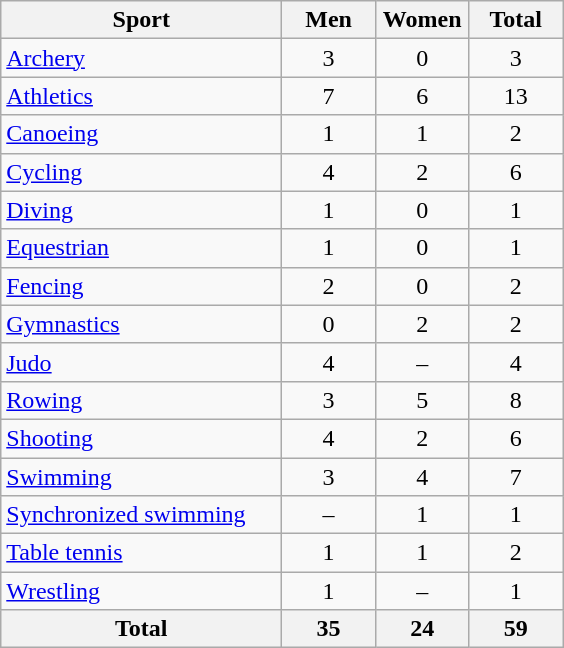<table class="wikitable sortable" style="text-align:center;">
<tr>
<th width=180>Sport</th>
<th width=55>Men</th>
<th width=55>Women</th>
<th width=55>Total</th>
</tr>
<tr>
<td align=left><a href='#'>Archery</a></td>
<td>3</td>
<td>0</td>
<td>3</td>
</tr>
<tr>
<td align=left><a href='#'>Athletics</a></td>
<td>7</td>
<td>6</td>
<td>13</td>
</tr>
<tr>
<td align=left><a href='#'>Canoeing</a></td>
<td>1</td>
<td>1</td>
<td>2</td>
</tr>
<tr>
<td align=left><a href='#'>Cycling</a></td>
<td>4</td>
<td>2</td>
<td>6</td>
</tr>
<tr>
<td align=left><a href='#'>Diving</a></td>
<td>1</td>
<td>0</td>
<td>1</td>
</tr>
<tr>
<td align=left><a href='#'>Equestrian</a></td>
<td>1</td>
<td>0</td>
<td>1</td>
</tr>
<tr>
<td align=left><a href='#'>Fencing</a></td>
<td>2</td>
<td>0</td>
<td>2</td>
</tr>
<tr>
<td align=left><a href='#'>Gymnastics</a></td>
<td>0</td>
<td>2</td>
<td>2</td>
</tr>
<tr>
<td align=left><a href='#'>Judo</a></td>
<td>4</td>
<td>–</td>
<td>4</td>
</tr>
<tr>
<td align=left><a href='#'>Rowing</a></td>
<td>3</td>
<td>5</td>
<td>8</td>
</tr>
<tr>
<td align=left><a href='#'>Shooting</a></td>
<td>4</td>
<td>2</td>
<td>6</td>
</tr>
<tr>
<td align=left><a href='#'>Swimming</a></td>
<td>3</td>
<td>4</td>
<td>7</td>
</tr>
<tr>
<td align=left><a href='#'>Synchronized swimming</a></td>
<td>–</td>
<td>1</td>
<td>1</td>
</tr>
<tr>
<td align=left><a href='#'>Table tennis</a></td>
<td>1</td>
<td>1</td>
<td>2</td>
</tr>
<tr>
<td align=left><a href='#'>Wrestling</a></td>
<td>1</td>
<td>–</td>
<td>1</td>
</tr>
<tr>
<th>Total</th>
<th>35</th>
<th>24</th>
<th>59</th>
</tr>
</table>
